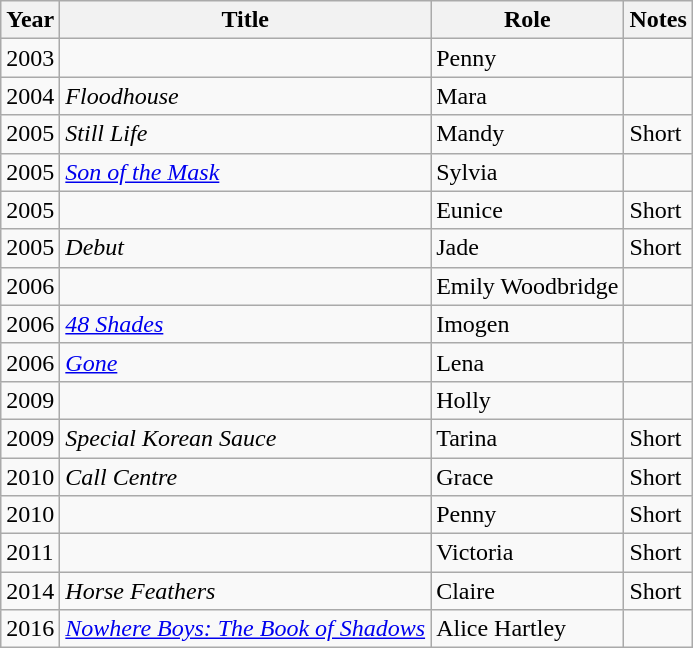<table class="wikitable sortable">
<tr>
<th>Year</th>
<th>Title</th>
<th>Role</th>
<th class="unsortable">Notes</th>
</tr>
<tr>
<td>2003</td>
<td><em></em></td>
<td>Penny</td>
<td></td>
</tr>
<tr>
<td>2004</td>
<td><em>Floodhouse</em></td>
<td>Mara</td>
<td></td>
</tr>
<tr>
<td>2005</td>
<td><em>Still Life</em></td>
<td>Mandy</td>
<td>Short</td>
</tr>
<tr>
<td>2005</td>
<td><em><a href='#'>Son of the Mask</a></em></td>
<td>Sylvia</td>
<td></td>
</tr>
<tr>
<td>2005</td>
<td><em></em></td>
<td>Eunice</td>
<td>Short</td>
</tr>
<tr>
<td>2005</td>
<td><em>Debut</em></td>
<td>Jade</td>
<td>Short</td>
</tr>
<tr>
<td>2006</td>
<td><em></em></td>
<td>Emily Woodbridge</td>
<td></td>
</tr>
<tr>
<td>2006</td>
<td><em><a href='#'>48 Shades</a></em></td>
<td>Imogen</td>
<td></td>
</tr>
<tr>
<td>2006</td>
<td><em><a href='#'>Gone</a></em></td>
<td>Lena</td>
<td></td>
</tr>
<tr>
<td>2009</td>
<td><em></em></td>
<td>Holly</td>
<td></td>
</tr>
<tr>
<td>2009</td>
<td><em>Special Korean Sauce</em></td>
<td>Tarina</td>
<td>Short</td>
</tr>
<tr>
<td>2010</td>
<td><em>Call Centre</em></td>
<td>Grace</td>
<td>Short</td>
</tr>
<tr>
<td>2010</td>
<td><em></em></td>
<td>Penny</td>
<td>Short</td>
</tr>
<tr>
<td>2011</td>
<td><em></em></td>
<td>Victoria</td>
<td>Short</td>
</tr>
<tr>
<td>2014</td>
<td><em>Horse Feathers</em></td>
<td>Claire</td>
<td>Short</td>
</tr>
<tr>
<td>2016</td>
<td><em><a href='#'>Nowhere Boys: The Book of Shadows</a></em></td>
<td>Alice Hartley</td>
<td></td>
</tr>
</table>
